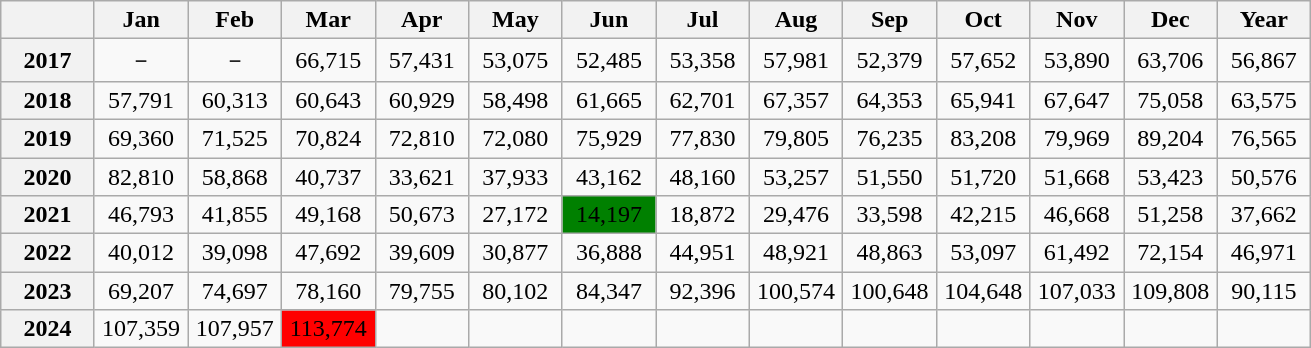<table class="wikitable" style="text-align:center">
<tr>
<th width=55></th>
<th width=55>Jan</th>
<th width=55>Feb</th>
<th width=55>Mar</th>
<th width=55>Apr</th>
<th width=55>May</th>
<th width=55>Jun</th>
<th width=55>Jul</th>
<th width=55>Aug</th>
<th width=55>Sep</th>
<th width=55>Oct</th>
<th width=55>Nov</th>
<th width=55>Dec</th>
<th width=55>Year</th>
</tr>
<tr>
<th>2017</th>
<td>－</td>
<td>－</td>
<td>66,715</td>
<td>57,431</td>
<td>53,075</td>
<td>52,485</td>
<td>53,358</td>
<td>57,981</td>
<td>52,379</td>
<td>57,652</td>
<td>53,890</td>
<td>63,706</td>
<td>56,867</td>
</tr>
<tr>
<th>2018</th>
<td>57,791</td>
<td>60,313</td>
<td>60,643</td>
<td>60,929</td>
<td>58,498</td>
<td>61,665</td>
<td>62,701</td>
<td>67,357</td>
<td>64,353</td>
<td>65,941</td>
<td>67,647</td>
<td>75,058</td>
<td>63,575</td>
</tr>
<tr>
<th>2019</th>
<td>69,360</td>
<td>71,525</td>
<td>70,824</td>
<td>72,810</td>
<td>72,080</td>
<td>75,929</td>
<td>77,830</td>
<td>79,805</td>
<td>76,235</td>
<td>83,208</td>
<td>79,969</td>
<td>89,204</td>
<td>76,565</td>
</tr>
<tr>
<th>2020</th>
<td>82,810</td>
<td>58,868</td>
<td>40,737</td>
<td>33,621</td>
<td>37,933</td>
<td>43,162</td>
<td>48,160</td>
<td>53,257</td>
<td>51,550</td>
<td>51,720</td>
<td>51,668</td>
<td>53,423</td>
<td>50,576</td>
</tr>
<tr>
<th>2021</th>
<td>46,793</td>
<td>41,855</td>
<td>49,168</td>
<td>50,673</td>
<td>27,172</td>
<td bgcolor="green"><span>14,197</span></td>
<td>18,872</td>
<td>29,476</td>
<td>33,598</td>
<td>42,215</td>
<td>46,668</td>
<td>51,258</td>
<td>37,662</td>
</tr>
<tr>
<th>2022</th>
<td>40,012</td>
<td>39,098</td>
<td>47,692</td>
<td>39,609</td>
<td>30,877</td>
<td>36,888</td>
<td>44,951</td>
<td>48,921</td>
<td>48,863</td>
<td>53,097</td>
<td>61,492</td>
<td>72,154</td>
<td>46,971</td>
</tr>
<tr>
<th>2023</th>
<td>69,207</td>
<td>74,697</td>
<td>78,160</td>
<td>79,755</td>
<td>80,102</td>
<td>84,347</td>
<td>92,396</td>
<td>100,574</td>
<td>100,648</td>
<td>104,648</td>
<td>107,033</td>
<td>109,808</td>
<td>90,115</td>
</tr>
<tr>
<th>2024</th>
<td>107,359</td>
<td>107,957</td>
<td bgcolor="red"><span>113,774</span></td>
<td></td>
<td></td>
<td></td>
<td></td>
<td></td>
<td></td>
<td></td>
<td></td>
<td></td>
<td></td>
</tr>
</table>
